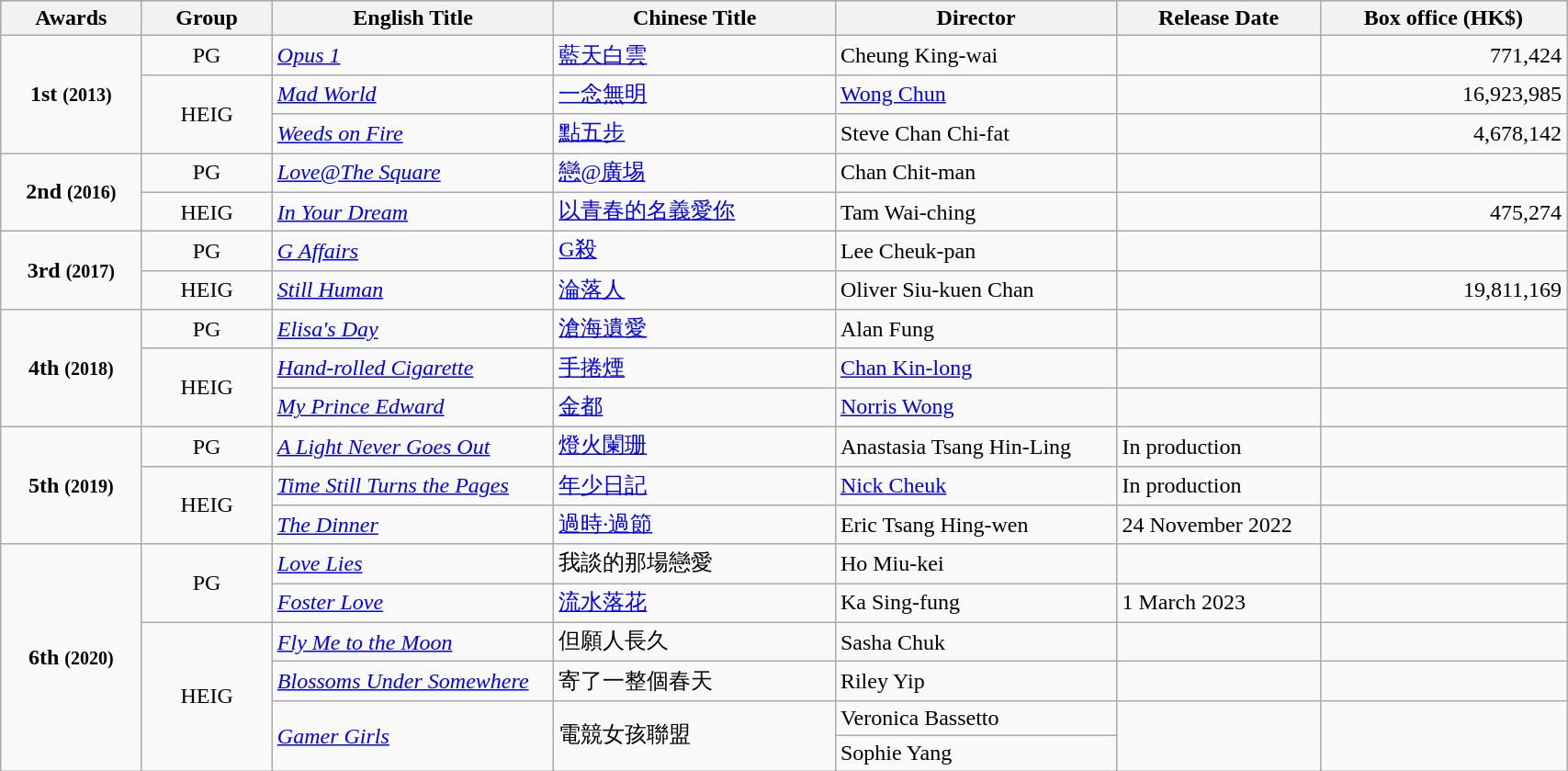<table class="wikitable sortable"  width="90%">
<tr style="background:#bebebe;">
<th style="width:3%">Awards</th>
<th style="width:3%">Group</th>
<th style="width:8%">English Title</th>
<th style="width:8%"; class="unsortable">Chinese Title</th>
<th style="width:8%">Director</th>
<th style="width:5%">Release Date</th>
<th style="width:7%; data-sort-type:number">Box office (HK$)</th>
</tr>
<tr>
<td rowspan=3 style="text-align:center"><strong> 1st <small>(2013)</small></strong></td>
<td style="text-align:center">PG</td>
<td><em><a href='#'>Opus 1</a></em></td>
<td><a href='#'>藍天白雲</a></td>
<td>Cheung King-wai</td>
<td></td>
<td style="text-align:right">771,424 </td>
</tr>
<tr>
<td rowspan=2 style="text-align:center">HEIG</td>
<td><em><a href='#'>Mad World</a></em></td>
<td><a href='#'>一念無明</a></td>
<td><a href='#'>Wong Chun</a></td>
<td></td>
<td style="text-align:right">16,923,985 </td>
</tr>
<tr>
<td><em><a href='#'>Weeds on Fire</a></em></td>
<td><a href='#'>點五步</a></td>
<td data-sort-value="Chan, Chi-fat Steve ">Steve Chan Chi-fat</td>
<td></td>
<td style="text-align:right">4,678,142 </td>
</tr>
<tr>
<td rowspan=2 style="text-align:center"><strong> 2nd <small>(2016)</small></strong></td>
<td style="text-align:center">PG</td>
<td><em><a href='#'>Love@The Square</a></em></td>
<td><a href='#'>戀@廣埸</a></td>
<td>Chan Chit-man</td>
<td></td>
<td style="text-align:right"></td>
</tr>
<tr>
<td style="text-align:center">HEIG</td>
<td><em><a href='#'>In Your Dream</a></em></td>
<td><a href='#'>以青春的名義愛你</a> </td>
<td>Tam Wai-ching</td>
<td></td>
<td style="text-align:right">475,274 </td>
</tr>
<tr>
<td rowspan=2 style="text-align:center"><strong>3rd <small>(2017)</small></strong></td>
<td style="text-align:center">PG</td>
<td data-sort-value="G Affairs"><em><a href='#'>G Affairs</a></em></td>
<td><a href='#'>G殺</a></td>
<td>Lee Cheuk-pan</td>
<td></td>
<td style="text-align:right"></td>
</tr>
<tr>
<td style="text-align:center">HEIG</td>
<td><em><a href='#'>Still Human</a></em></td>
<td><a href='#'>淪落人</a></td>
<td data-sort-value="Chan, Oliver Siu-kuen ">Oliver Siu-kuen Chan</td>
<td></td>
<td style="text-align:right">19,811,169 </td>
</tr>
<tr>
<td rowspan=3 style="text-align:center"><strong>4th <small>(2018)</small></strong></td>
<td style="text-align:center">PG</td>
<td><em><a href='#'>Elisa's Day</a></em></td>
<td><a href='#'>滄海遺愛</a></td>
<td data-sort-value="Fung, Alan">Alan Fung</td>
<td></td>
<td style="text-align:right"></td>
</tr>
<tr>
<td rowspan=2 style="text-align:center">HEIG</td>
<td><em><a href='#'>Hand-rolled Cigarette</a></em></td>
<td><a href='#'>手捲煙</a></td>
<td data-sort-value="Chan, Kin-long Kelvin"><a href='#'>Chan Kin-long</a></td>
<td></td>
<td style="text-align:right"></td>
</tr>
<tr>
<td><em><a href='#'>My Prince Edward</a></em></td>
<td><a href='#'>金都</a></td>
<td data-sort-value="Wong, Norris"><a href='#'>Norris Wong</a></td>
<td></td>
<td style="text-align:right"></td>
</tr>
<tr>
<td rowspan=3 style="text-align:center"><strong>5th <small>(2019)</small></strong></td>
<td style="text-align:center">PG</td>
<td data-sort-value="Light Never Goes Out, A"><em><a href='#'>A Light Never Goes Out</a></em></td>
<td><a href='#'>燈火闌珊</a></td>
<td data-sort-value="Tsang, Hin-Ling Anastasia">Anastasia Tsang Hin-Ling</td>
<td>In production</td>
<td style="text-align:right"></td>
</tr>
<tr>
<td rowspan=2 style="text-align:center">HEIG</td>
<td><em><a href='#'>Time Still Turns the Pages</a></em></td>
<td><a href='#'>年少日記</a></td>
<td data-sort-value="Cheuk, Yik-him Nick"><a href='#'>Nick Cheuk</a></td>
<td>In production</td>
<td style="text-align:right"></td>
</tr>
<tr>
<td data-sort-value="Dinner, The"><em><a href='#'>The Dinner</a></em></td>
<td><a href='#'>過時·過節</a></td>
<td data-sort-value="Tsang, Hing-weng Eric">Eric Tsang Hing-wen</td>
<td>24 November 2022</td>
<td style="text-align:right"></td>
</tr>
<tr>
<td rowspan=6 style="text-align:center"><strong>6th <small>(2020)</small></strong></td>
<td rowspan=2 style="text-align:center">PG</td>
<td><em><a href='#'>Love Lies</a></em></td>
<td>我談的那場戀愛</td>
<td data-sort-value="Ho, Miu-kei">Ho Miu-kei</td>
<td></td>
<td style="text-align:right"></td>
</tr>
<tr>
<td><em><a href='#'>Foster Love</a></em></td>
<td><a href='#'>流水落花</a></td>
<td data-sort-value="Ka, Sing-fung">Ka Sing-fung</td>
<td>1 March 2023</td>
<td style="text-align:right"></td>
</tr>
<tr>
<td rowspan=4 style="text-align:center">HEIG</td>
<td><em><a href='#'>Fly Me to the Moon</a></em></td>
<td>但願人長久</td>
<td data-sort-value="Chuk, Sasha">Sasha Chuk</td>
<td></td>
<td style="text-align:right"></td>
</tr>
<tr>
<td data-sort-value="Blossoms Under Somewhere"><em><a href='#'>Blossoms Under Somewhere</a></em></td>
<td>寄了一整個春天</td>
<td data-sort-value="Yip, Yuk-ying">Riley Yip</td>
<td></td>
<td style="text-align:right"></td>
</tr>
<tr>
<td rowspan=2  data-sort-value="Gamer Girls"><em><a href='#'>Gamer Girls</a></em></td>
<td rowspan=2>電競女孩聯盟</td>
<td data-sort-value="Bassetto, Veronica ">Veronica Bassetto</td>
<td rowspan=2></td>
<td rowspan=2 style="text-align:right"></td>
</tr>
<tr>
<td data-sort-value="Yang, Sophie">Sophie Yang</td>
</tr>
</table>
